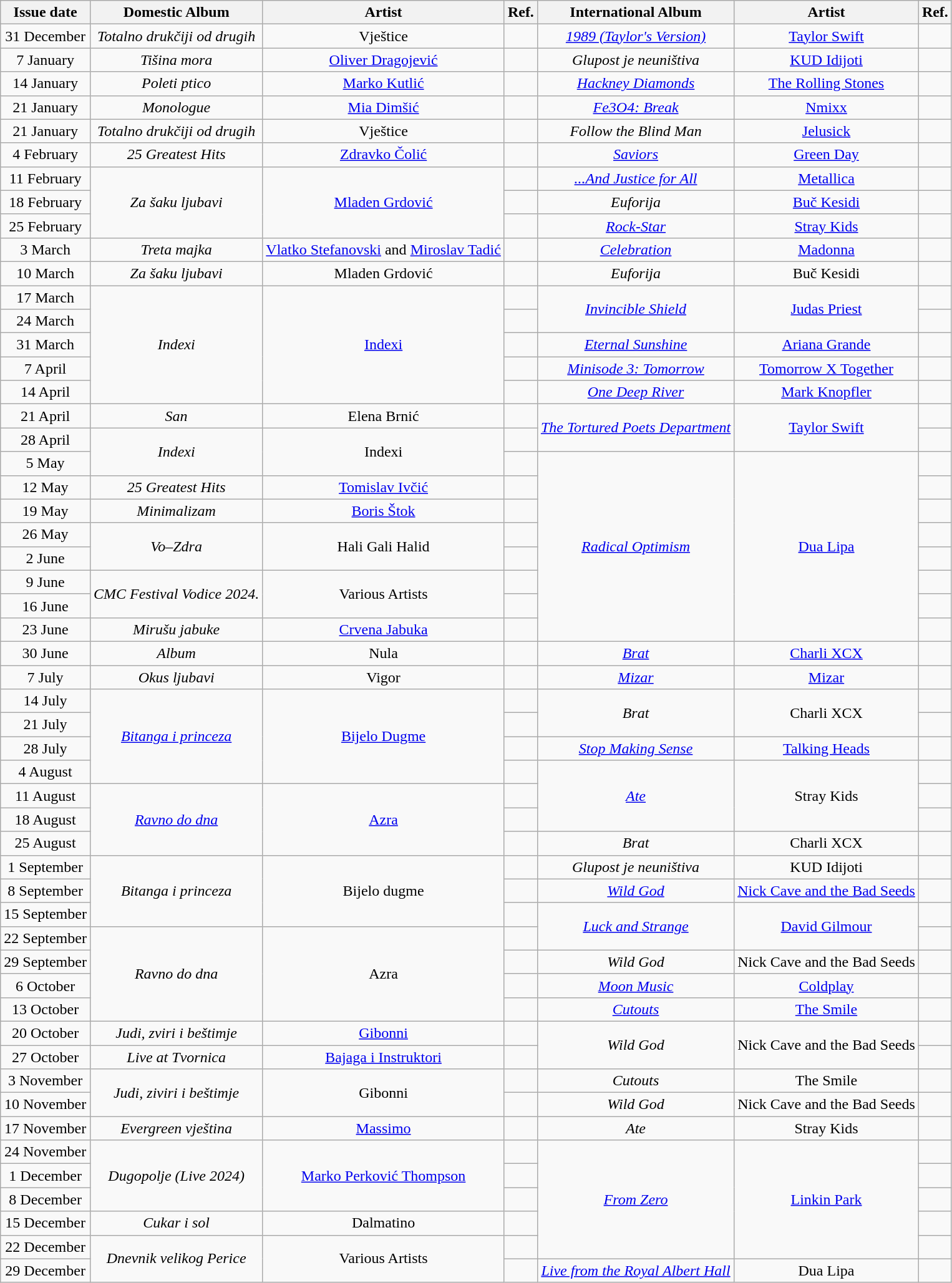<table class="wikitable plainrowheaders" style="text-align:center">
<tr>
<th scope="col">Issue date</th>
<th scope="col">Domestic Album</th>
<th scope="col">Artist</th>
<th scope="col">Ref.</th>
<th scope="col">International Album</th>
<th scope="col">Artist</th>
<th scope="col">Ref.</th>
</tr>
<tr>
<td scope="row">31 December</td>
<td><em>Totalno drukčiji od drugih</em></td>
<td>Vještice</td>
<td align="center"></td>
<td><em><a href='#'>1989 (Taylor's Version)</a></em></td>
<td><a href='#'>Taylor Swift</a></td>
<td align="center"></td>
</tr>
<tr>
<td scope="row">7 January</td>
<td><em>Tišina mora</em></td>
<td><a href='#'>Oliver Dragojević</a></td>
<td align="center"></td>
<td><em>Glupost je neuništiva</em></td>
<td><a href='#'>KUD Idijoti</a></td>
<td align="center"></td>
</tr>
<tr>
<td scope="row">14 January</td>
<td><em>Poleti ptico</em></td>
<td><a href='#'>Marko Kutlić</a></td>
<td align="center"></td>
<td><em><a href='#'>Hackney Diamonds</a></em></td>
<td><a href='#'>The Rolling Stones</a></td>
<td align="center"></td>
</tr>
<tr>
<td scope="row">21 January</td>
<td><em>Monologue</em></td>
<td><a href='#'>Mia Dimšić</a></td>
<td align="center"></td>
<td><em><a href='#'>Fe3O4: Break</a></em></td>
<td><a href='#'>Nmixx</a></td>
<td align="center"></td>
</tr>
<tr>
<td scope="row">21 January</td>
<td><em>Totalno drukčiji od drugih</em></td>
<td>Vještice</td>
<td align="center"></td>
<td><em>Follow the Blind Man</em></td>
<td><a href='#'>Jelusick</a></td>
<td align="center"></td>
</tr>
<tr>
<td scope="row">4 February</td>
<td><em>25 Greatest Hits</em></td>
<td><a href='#'>Zdravko Čolić</a></td>
<td align="center"></td>
<td><em><a href='#'>Saviors</a></em></td>
<td><a href='#'>Green Day</a></td>
<td align="center"></td>
</tr>
<tr>
<td scope="row">11 February</td>
<td rowspan="3"><em>Za šaku ljubavi</em></td>
<td rowspan="3"><a href='#'>Mladen Grdović</a></td>
<td align="center"></td>
<td><em><a href='#'>...And Justice for All</a></em></td>
<td><a href='#'>Metallica</a></td>
<td align="center"></td>
</tr>
<tr>
<td scope="row">18 February</td>
<td align="center"></td>
<td><em>Euforija</em></td>
<td><a href='#'>Buč Kesidi</a></td>
<td align="center"></td>
</tr>
<tr>
<td scope="row">25 February</td>
<td align="center"></td>
<td><em><a href='#'>Rock-Star</a></em></td>
<td><a href='#'>Stray Kids</a></td>
<td align="center"></td>
</tr>
<tr>
<td scope="row">3 March</td>
<td><em>Treta majka</em></td>
<td><a href='#'>Vlatko Stefanovski</a> and <a href='#'>Miroslav Tadić</a></td>
<td align="center"></td>
<td><em><a href='#'>Celebration</a></em></td>
<td><a href='#'>Madonna</a></td>
<td align="center"></td>
</tr>
<tr>
<td scope="row">10 March</td>
<td><em>Za šaku ljubavi</em></td>
<td>Mladen Grdović</td>
<td align="center"></td>
<td><em>Euforija</em></td>
<td>Buč Kesidi</td>
<td align="center"></td>
</tr>
<tr>
<td scope="row">17 March</td>
<td rowspan="5"><em>Indexi</em></td>
<td rowspan="5"><a href='#'>Indexi</a></td>
<td align="center"></td>
<td rowspan="2"><em><a href='#'>Invincible Shield</a></em></td>
<td rowspan="2"><a href='#'>Judas Priest</a></td>
<td align="center"></td>
</tr>
<tr>
<td scope="row">24 March</td>
<td align="center"></td>
<td align="center"></td>
</tr>
<tr>
<td scope="row">31 March</td>
<td align="center"></td>
<td><em><a href='#'>Eternal Sunshine</a></em></td>
<td><a href='#'>Ariana Grande</a></td>
<td align="center"></td>
</tr>
<tr>
<td scope="row">7 April</td>
<td align="center"></td>
<td><em><a href='#'>Minisode 3: Tomorrow</a></em></td>
<td><a href='#'>Tomorrow X Together</a></td>
<td align="center"></td>
</tr>
<tr>
<td scope="row">14 April</td>
<td align="center"></td>
<td><em><a href='#'>One Deep River</a></em></td>
<td><a href='#'>Mark Knopfler</a></td>
<td align="center"></td>
</tr>
<tr>
<td scope="row">21 April</td>
<td><em>San</em></td>
<td>Elena Brnić</td>
<td align="center"></td>
<td rowspan="2"><em><a href='#'>The Tortured Poets Department</a></em></td>
<td rowspan="2"><a href='#'>Taylor Swift</a></td>
<td align="center"></td>
</tr>
<tr>
<td scope="row">28 April</td>
<td rowspan="2"><em>Indexi</em></td>
<td rowspan="2">Indexi</td>
<td align="center"></td>
<td align="center"></td>
</tr>
<tr>
<td scope="row">5 May</td>
<td align="center"></td>
<td rowspan="8"><em><a href='#'>Radical Optimism</a></em></td>
<td rowspan="8"><a href='#'>Dua Lipa</a></td>
<td align="center"></td>
</tr>
<tr>
<td scope="row">12 May</td>
<td><em>25 Greatest Hits</em></td>
<td><a href='#'>Tomislav Ivčić</a></td>
<td align="center"></td>
<td align="center"></td>
</tr>
<tr>
<td scope="row">19 May</td>
<td><em>Minimalizam</em></td>
<td><a href='#'>Boris Štok</a></td>
<td align="center"></td>
<td align="center"></td>
</tr>
<tr>
<td scope="row">26 May</td>
<td rowspan="2"><em>Vo–Zdra</em></td>
<td rowspan="2">Hali Gali Halid</td>
<td align="center"></td>
<td align="center"></td>
</tr>
<tr>
<td scope="row">2 June</td>
<td align="center"></td>
<td align="center"></td>
</tr>
<tr>
<td scope="row">9 June</td>
<td rowspan="2"><em>CMC Festival Vodice 2024.</em></td>
<td rowspan="2">Various Artists</td>
<td align="center"></td>
<td align="center"></td>
</tr>
<tr>
<td scope="row">16 June</td>
<td align="center"></td>
<td align="center"></td>
</tr>
<tr>
<td scope="row">23 June</td>
<td><em>Mirušu jabuke</em></td>
<td><a href='#'>Crvena Jabuka</a></td>
<td align="center"></td>
<td align="center"></td>
</tr>
<tr>
<td scope="row">30 June</td>
<td><em>Album</em></td>
<td>Nula</td>
<td align="center"></td>
<td><em><a href='#'>Brat</a></em></td>
<td><a href='#'>Charli XCX</a></td>
<td align="center"></td>
</tr>
<tr>
<td scope="row">7 July</td>
<td><em>Okus ljubavi</em></td>
<td>Vigor</td>
<td align="center"></td>
<td><em><a href='#'>Mizar</a></em></td>
<td><a href='#'>Mizar</a></td>
<td align="center"></td>
</tr>
<tr>
<td scope="row">14 July</td>
<td rowspan="4"><em><a href='#'>Bitanga i princeza</a></em></td>
<td rowspan="4"><a href='#'>Bijelo Dugme</a></td>
<td align="center"></td>
<td rowspan="2"><em>Brat</em></td>
<td rowspan="2">Charli XCX</td>
<td align="center"></td>
</tr>
<tr>
<td scope="row">21 July</td>
<td align="center"></td>
<td align="center"></td>
</tr>
<tr>
<td scope="row">28 July</td>
<td align="center"></td>
<td><em><a href='#'>Stop Making Sense</a></em></td>
<td><a href='#'>Talking Heads</a></td>
<td align="center"></td>
</tr>
<tr>
<td scope="row">4 August</td>
<td align="center"></td>
<td rowspan="3"><em><a href='#'>Ate</a></em></td>
<td rowspan="3">Stray Kids</td>
<td align="center"></td>
</tr>
<tr>
<td scope="row">11 August</td>
<td rowspan="3"><em><a href='#'>Ravno do dna</a></em></td>
<td rowspan="3"><a href='#'>Azra</a></td>
<td align="center"></td>
<td align="center"></td>
</tr>
<tr>
<td scope="row">18 August</td>
<td align="center"></td>
<td align="center"></td>
</tr>
<tr>
<td scope="row">25 August</td>
<td align="center"></td>
<td><em>Brat</em></td>
<td>Charli XCX</td>
<td align="center"></td>
</tr>
<tr>
<td scope="row">1 September</td>
<td rowspan="3"><em>Bitanga i princeza</em></td>
<td rowspan="3">Bijelo dugme</td>
<td align="center"></td>
<td><em>Glupost je neuništiva</em></td>
<td>KUD Idijoti</td>
<td align="center"></td>
</tr>
<tr>
<td scope="row">8 September</td>
<td align="center"></td>
<td><em><a href='#'>Wild God</a></em></td>
<td><a href='#'>Nick Cave and the Bad Seeds</a></td>
<td align="center"></td>
</tr>
<tr>
<td scope="row">15 September</td>
<td align="center"></td>
<td rowspan="2"><em><a href='#'>Luck and Strange</a></em></td>
<td rowspan="2"><a href='#'>David Gilmour</a></td>
<td align="center"></td>
</tr>
<tr>
<td scope="row">22 September</td>
<td rowspan="4"><em>Ravno do dna</em></td>
<td rowspan="4">Azra</td>
<td align="center"></td>
<td align="center"></td>
</tr>
<tr>
<td scope="row">29 September</td>
<td align="center"></td>
<td><em>Wild God</em></td>
<td>Nick Cave and the Bad Seeds</td>
<td align="center"></td>
</tr>
<tr>
<td scope="row">6 October</td>
<td align="center"></td>
<td><em><a href='#'>Moon Music</a></em></td>
<td><a href='#'>Coldplay</a></td>
<td align="center"></td>
</tr>
<tr>
<td scope="row">13 October</td>
<td align="center"></td>
<td><em><a href='#'>Cutouts</a></em></td>
<td><a href='#'>The Smile</a></td>
<td align="center"></td>
</tr>
<tr>
<td scope="row">20 October</td>
<td><em>Judi, zviri i beštimje</em></td>
<td><a href='#'>Gibonni</a></td>
<td align="center"></td>
<td rowspan="2"><em>Wild God</em></td>
<td rowspan="2">Nick Cave and the Bad Seeds</td>
<td align="center"></td>
</tr>
<tr>
<td scope="row">27 October</td>
<td><em>Live at Tvornica</em></td>
<td><a href='#'>Bajaga i Instruktori</a></td>
<td align="center"></td>
<td align="center"></td>
</tr>
<tr>
<td scope="row">3 November</td>
<td rowspan="2"><em>Judi, ziviri i beštimje</em></td>
<td rowspan="2">Gibonni</td>
<td align="center"></td>
<td><em>Cutouts</em></td>
<td>The Smile</td>
<td align="center"></td>
</tr>
<tr>
<td scope="row">10 November</td>
<td align="center"></td>
<td><em>Wild God</em></td>
<td>Nick Cave and the Bad Seeds</td>
<td align="center"></td>
</tr>
<tr>
<td scope="row">17 November</td>
<td><em>Evergreen vještina</em></td>
<td><a href='#'>Massimo</a></td>
<td align="center"></td>
<td><em>Ate</em></td>
<td>Stray Kids</td>
<td align="center"></td>
</tr>
<tr>
<td scope="row">24 November</td>
<td rowspan="3"><em>Dugopolje (Live 2024)</em></td>
<td rowspan="3"><a href='#'>Marko Perković Thompson</a></td>
<td align="center"></td>
<td rowspan="5"><em><a href='#'>From Zero</a></em></td>
<td rowspan="5"><a href='#'>Linkin Park</a></td>
<td align="center"></td>
</tr>
<tr>
<td scope="row">1 December</td>
<td align="center"></td>
<td align="center"></td>
</tr>
<tr>
<td scope="row">8 December</td>
<td align="center"></td>
<td align="center"></td>
</tr>
<tr>
<td scope="row">15 December</td>
<td><em>Cukar i sol</em></td>
<td>Dalmatino</td>
<td align="center"></td>
<td align="center"></td>
</tr>
<tr>
<td scope="row">22 December</td>
<td rowspan="2"><em>Dnevnik velikog Perice</em></td>
<td rowspan="2">Various Artists</td>
<td align="center"></td>
<td align="center"></td>
</tr>
<tr>
<td scope="row">29 December</td>
<td align="center"></td>
<td><em><a href='#'>Live from the Royal Albert Hall</a></em></td>
<td>Dua Lipa</td>
<td align="center"></td>
</tr>
</table>
